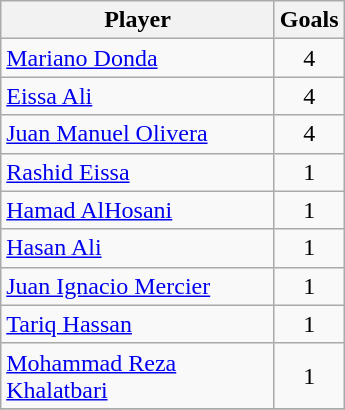<table class="wikitable" style="text-align: center;">
<tr>
<th width="175">Player</th>
<th width="20">Goals</th>
</tr>
<tr>
<td align=left> <a href='#'>Mariano Donda</a></td>
<td>4</td>
</tr>
<tr>
<td align=left> <a href='#'>Eissa Ali</a></td>
<td>4</td>
</tr>
<tr>
<td align=left> <a href='#'>Juan Manuel Olivera</a></td>
<td>4</td>
</tr>
<tr>
<td align=left> <a href='#'>Rashid Eissa</a></td>
<td>1</td>
</tr>
<tr>
<td align=left> <a href='#'>Hamad AlHosani</a></td>
<td>1</td>
</tr>
<tr>
<td align=left> <a href='#'>Hasan Ali</a></td>
<td>1</td>
</tr>
<tr>
<td align=left> <a href='#'>Juan Ignacio Mercier</a></td>
<td>1</td>
</tr>
<tr>
<td align=left> <a href='#'>Tariq Hassan</a></td>
<td>1</td>
</tr>
<tr>
<td align=left> <a href='#'>Mohammad Reza Khalatbari</a></td>
<td>1</td>
</tr>
<tr>
</tr>
</table>
